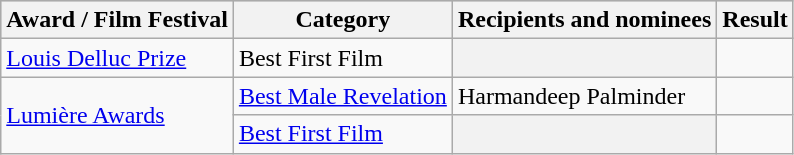<table class="wikitable plainrowheaders sortable">
<tr style="background:#ccc; text-align:center;">
<th scope="col">Award / Film Festival</th>
<th scope="col">Category</th>
<th scope="col">Recipients and nominees</th>
<th scope="col">Result</th>
</tr>
<tr>
<td><a href='#'>Louis Delluc Prize</a></td>
<td>Best First Film</td>
<th></th>
<td></td>
</tr>
<tr>
<td rowspan=2><a href='#'>Lumière Awards</a></td>
<td><a href='#'>Best Male Revelation</a></td>
<td>Harmandeep Palminder</td>
<td></td>
</tr>
<tr>
<td><a href='#'>Best First Film</a></td>
<th></th>
<td></td>
</tr>
</table>
